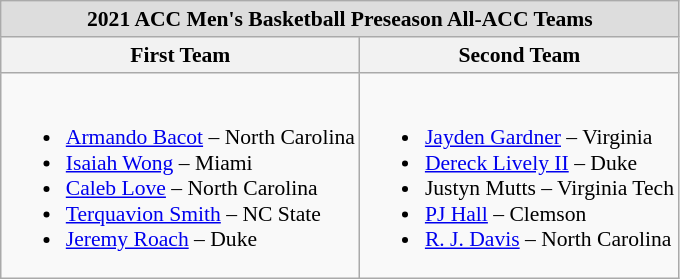<table class="wikitable" style="white-space:nowrap; font-size:90%;">
<tr>
<td colspan="2" style="text-align:center; background:#ddd;"><strong>2021 ACC Men's Basketball Preseason All-ACC Teams</strong></td>
</tr>
<tr>
<th>First Team</th>
<th>Second Team</th>
</tr>
<tr>
<td><br><ul><li><a href='#'>Armando Bacot</a> – North Carolina</li><li><a href='#'>Isaiah Wong</a> – Miami</li><li><a href='#'>Caleb Love</a> – North Carolina</li><li><a href='#'>Terquavion Smith</a> – NC State</li><li><a href='#'>Jeremy Roach</a> – Duke</li></ul></td>
<td><br><ul><li><a href='#'>Jayden Gardner</a> – Virginia</li><li><a href='#'>Dereck Lively II</a> – Duke</li><li>Justyn Mutts – Virginia Tech</li><li><a href='#'>PJ Hall</a> – Clemson</li><li><a href='#'>R. J. Davis</a> – North Carolina</li></ul></td>
</tr>
</table>
